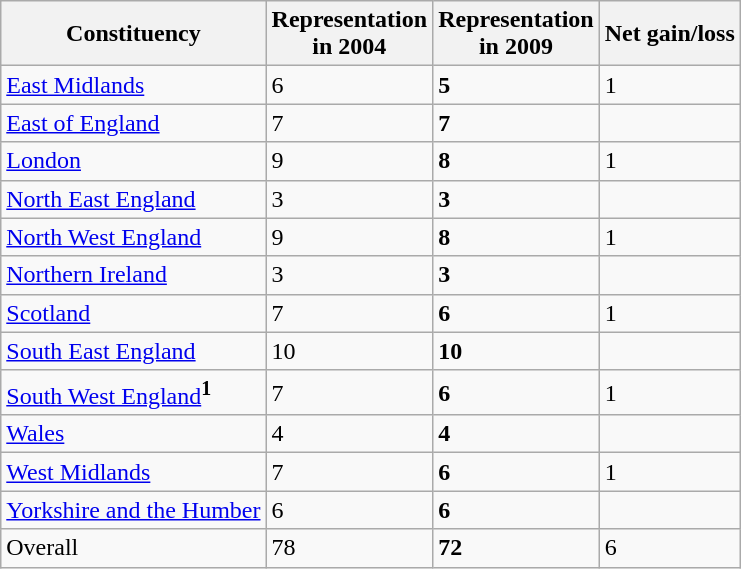<table class="wikitable sortable">
<tr border="1" cellspacing="0" cellpadding="5">
<th>Constituency</th>
<th>Representation<br> in 2004</th>
<th>Representation<br> in 2009</th>
<th class="unsortable">Net gain/loss</th>
</tr>
<tr>
<td><a href='#'>East Midlands</a></td>
<td>6</td>
<td><strong>5</strong></td>
<td> 1</td>
</tr>
<tr>
<td><a href='#'>East of England</a></td>
<td>7</td>
<td><strong>7</strong></td>
<td></td>
</tr>
<tr>
<td><a href='#'>London</a></td>
<td>9</td>
<td><strong>8</strong></td>
<td> 1</td>
</tr>
<tr>
<td><a href='#'>North East England</a></td>
<td>3</td>
<td><strong>3</strong></td>
<td></td>
</tr>
<tr>
<td><a href='#'>North West England</a></td>
<td>9</td>
<td><strong>8</strong></td>
<td> 1</td>
</tr>
<tr>
<td><a href='#'>Northern Ireland</a></td>
<td>3</td>
<td><strong>3</strong></td>
<td></td>
</tr>
<tr>
<td><a href='#'>Scotland</a></td>
<td>7</td>
<td><strong>6</strong></td>
<td> 1</td>
</tr>
<tr>
<td><a href='#'>South East England</a></td>
<td>10</td>
<td><strong>10</strong></td>
<td></td>
</tr>
<tr>
<td><a href='#'>South West England</a><sup><strong>1</strong></sup></td>
<td>7</td>
<td><strong>6</strong></td>
<td> 1</td>
</tr>
<tr>
<td><a href='#'>Wales</a></td>
<td>4</td>
<td><strong>4</strong></td>
<td></td>
</tr>
<tr>
<td><a href='#'>West Midlands</a></td>
<td>7</td>
<td><strong>6</strong></td>
<td> 1</td>
</tr>
<tr>
<td><a href='#'>Yorkshire and the Humber</a></td>
<td>6</td>
<td><strong>6</strong></td>
<td></td>
</tr>
<tr>
<td>Overall</td>
<td>78</td>
<td><strong>72</strong></td>
<td> 6</td>
</tr>
</table>
